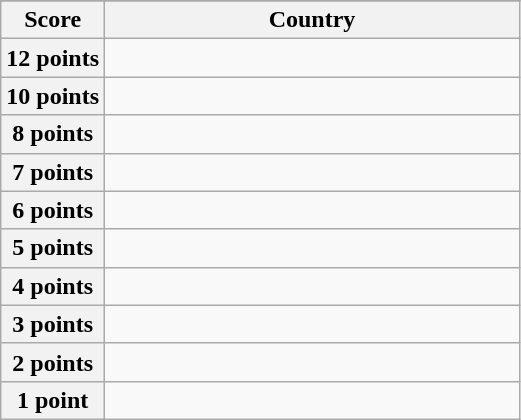<table class="wikitable">
<tr>
</tr>
<tr>
<th scope="col" width="20%">Score</th>
<th scope="col">Country</th>
</tr>
<tr>
<th scope="row">12 points</th>
<td></td>
</tr>
<tr>
<th scope="row">10 points</th>
<td></td>
</tr>
<tr>
<th scope="row">8 points</th>
<td></td>
</tr>
<tr>
<th scope="row">7 points</th>
<td></td>
</tr>
<tr>
<th scope="row">6 points</th>
<td></td>
</tr>
<tr>
<th scope="row">5 points</th>
<td></td>
</tr>
<tr>
<th scope="row">4 points</th>
<td></td>
</tr>
<tr>
<th scope="row">3 points</th>
<td></td>
</tr>
<tr>
<th scope="row">2 points</th>
<td></td>
</tr>
<tr>
<th scope="row">1 point</th>
<td></td>
</tr>
</table>
